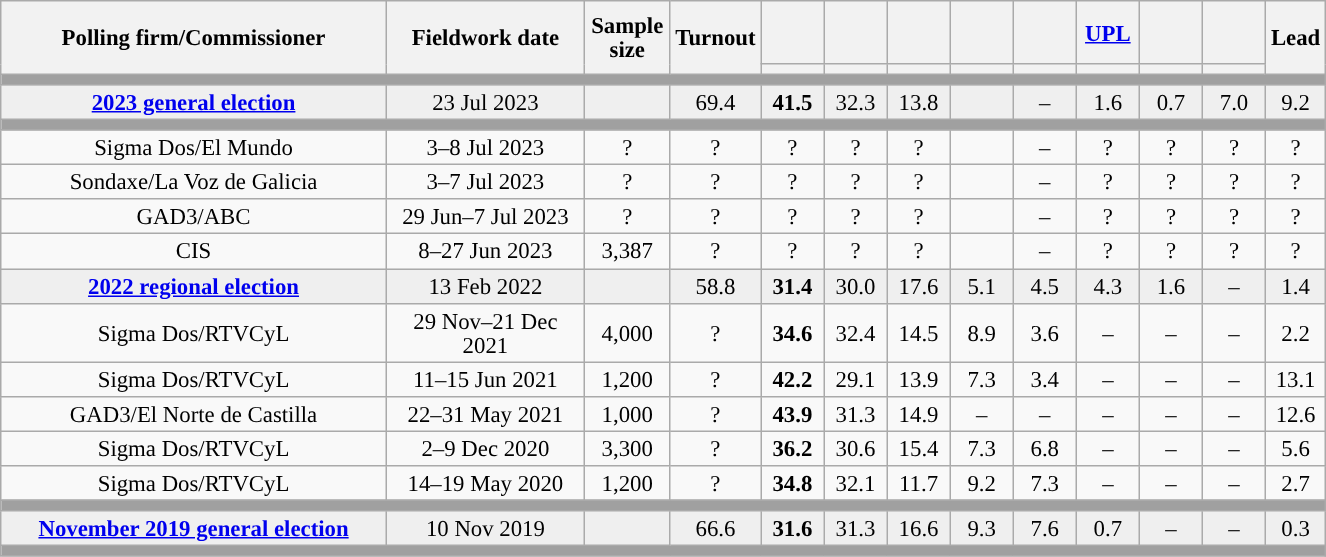<table class="wikitable collapsible collapsed" style="text-align:center; font-size:95%; line-height:16px;">
<tr style="height:42px;">
<th style="width:250px;" rowspan="2">Polling firm/Commissioner</th>
<th style="width:125px;" rowspan="2">Fieldwork date</th>
<th style="width:50px;" rowspan="2">Sample size</th>
<th style="width:45px;" rowspan="2">Turnout</th>
<th style="width:35px;"></th>
<th style="width:35px;"></th>
<th style="width:35px;"></th>
<th style="width:35px;"></th>
<th style="width:35px;"></th>
<th style="width:35px;"><a href='#'>UPL</a></th>
<th style="width:35px;"></th>
<th style="width:35px;"></th>
<th style="width:30px;" rowspan="2">Lead</th>
</tr>
<tr>
<th style="color:inherit;background:"></th>
<th style="color:inherit;background:"></th>
<th style="color:inherit;background:"></th>
<th style="color:inherit;background:"></th>
<th style="color:inherit;background:"></th>
<th style="color:inherit;background:"></th>
<th style="color:inherit;background:"></th>
<th style="color:inherit;background:"></th>
</tr>
<tr>
<td colspan="15" style="background:#A0A0A0"></td>
</tr>
<tr style="background:#EFEFEF;">
<td><strong><a href='#'>2023 general election</a></strong></td>
<td>23 Jul 2023</td>
<td></td>
<td>69.4</td>
<td><strong>41.5</strong><br></td>
<td>32.3<br></td>
<td>13.8<br></td>
<td></td>
<td>–</td>
<td>1.6<br></td>
<td>0.7<br></td>
<td>7.0<br></td>
<td style="background:">9.2</td>
</tr>
<tr>
<td colspan="15" style="background:#A0A0A0"></td>
</tr>
<tr>
<td>Sigma Dos/El Mundo</td>
<td>3–8 Jul 2023</td>
<td>?</td>
<td>?</td>
<td>?<br></td>
<td>?<br></td>
<td>?<br></td>
<td></td>
<td>–</td>
<td>?<br></td>
<td>?<br></td>
<td>?<br></td>
<td style="background:">?</td>
</tr>
<tr>
<td>Sondaxe/La Voz de Galicia</td>
<td>3–7 Jul 2023</td>
<td>?</td>
<td>?</td>
<td>?<br></td>
<td>?<br></td>
<td>?<br></td>
<td></td>
<td>–</td>
<td>?<br></td>
<td>?<br></td>
<td>?<br></td>
<td style="background:">?</td>
</tr>
<tr>
<td>GAD3/ABC</td>
<td>29 Jun–7 Jul 2023</td>
<td>?</td>
<td>?</td>
<td>?<br></td>
<td>?<br></td>
<td>?<br></td>
<td></td>
<td>–</td>
<td>?<br></td>
<td>?<br></td>
<td>?<br></td>
<td style="background:">?</td>
</tr>
<tr>
<td>CIS</td>
<td>8–27 Jun 2023</td>
<td>3,387</td>
<td>?</td>
<td>?<br></td>
<td>?<br></td>
<td>?<br></td>
<td></td>
<td>–</td>
<td>?<br></td>
<td>?<br></td>
<td>?<br></td>
<td style="background:">?</td>
</tr>
<tr style="background:#EFEFEF;">
<td><strong><a href='#'>2022 regional election</a></strong></td>
<td>13 Feb 2022</td>
<td></td>
<td>58.8</td>
<td><strong>31.4</strong><br></td>
<td>30.0<br></td>
<td>17.6<br></td>
<td>5.1<br></td>
<td>4.5<br></td>
<td>4.3<br></td>
<td>1.6<br></td>
<td>–</td>
<td style="background:">1.4</td>
</tr>
<tr>
<td>Sigma Dos/RTVCyL</td>
<td>29 Nov–21 Dec 2021</td>
<td>4,000</td>
<td>?</td>
<td><strong>34.6</strong></td>
<td>32.4</td>
<td>14.5</td>
<td>8.9</td>
<td>3.6</td>
<td>–</td>
<td>–</td>
<td>–</td>
<td style="background:">2.2</td>
</tr>
<tr>
<td>Sigma Dos/RTVCyL</td>
<td>11–15 Jun 2021</td>
<td>1,200</td>
<td>?</td>
<td><strong>42.2</strong></td>
<td>29.1</td>
<td>13.9</td>
<td>7.3</td>
<td>3.4</td>
<td>–</td>
<td>–</td>
<td>–</td>
<td style="background:">13.1</td>
</tr>
<tr>
<td>GAD3/El Norte de Castilla</td>
<td>22–31 May 2021</td>
<td>1,000</td>
<td>?</td>
<td><strong>43.9</strong><br></td>
<td>31.3<br></td>
<td>14.9<br></td>
<td>–</td>
<td>–</td>
<td>–</td>
<td>–</td>
<td>–</td>
<td style="background:">12.6</td>
</tr>
<tr>
<td>Sigma Dos/RTVCyL</td>
<td>2–9 Dec 2020</td>
<td>3,300</td>
<td>?</td>
<td><strong>36.2</strong></td>
<td>30.6</td>
<td>15.4</td>
<td>7.3</td>
<td>6.8</td>
<td>–</td>
<td>–</td>
<td>–</td>
<td style="background:">5.6</td>
</tr>
<tr>
<td>Sigma Dos/RTVCyL</td>
<td>14–19 May 2020</td>
<td>1,200</td>
<td>?</td>
<td><strong>34.8</strong></td>
<td>32.1</td>
<td>11.7</td>
<td>9.2</td>
<td>7.3</td>
<td>–</td>
<td>–</td>
<td>–</td>
<td style="background:">2.7</td>
</tr>
<tr>
<td colspan="13" style="background:#A0A0A0"></td>
</tr>
<tr style="background:#EFEFEF;">
<td><strong><a href='#'>November 2019 general election</a></strong></td>
<td>10 Nov 2019</td>
<td></td>
<td>66.6</td>
<td><strong>31.6</strong><br></td>
<td>31.3<br></td>
<td>16.6<br></td>
<td>9.3<br></td>
<td>7.6<br></td>
<td>0.7<br></td>
<td>–</td>
<td>–</td>
<td style="background:">0.3</td>
</tr>
<tr>
<td colspan="13" style="background:#A0A0A0"></td>
</tr>
</table>
